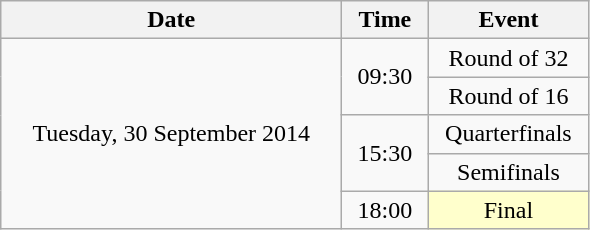<table class = "wikitable" style="text-align:center;">
<tr>
<th width=220>Date</th>
<th width=50>Time</th>
<th width=100>Event</th>
</tr>
<tr>
<td rowspan=5>Tuesday, 30 September 2014</td>
<td rowspan=2>09:30</td>
<td>Round of 32</td>
</tr>
<tr>
<td>Round of 16</td>
</tr>
<tr>
<td rowspan=2>15:30</td>
<td>Quarterfinals</td>
</tr>
<tr>
<td>Semifinals</td>
</tr>
<tr>
<td>18:00</td>
<td bgcolor=ffffcc>Final</td>
</tr>
</table>
